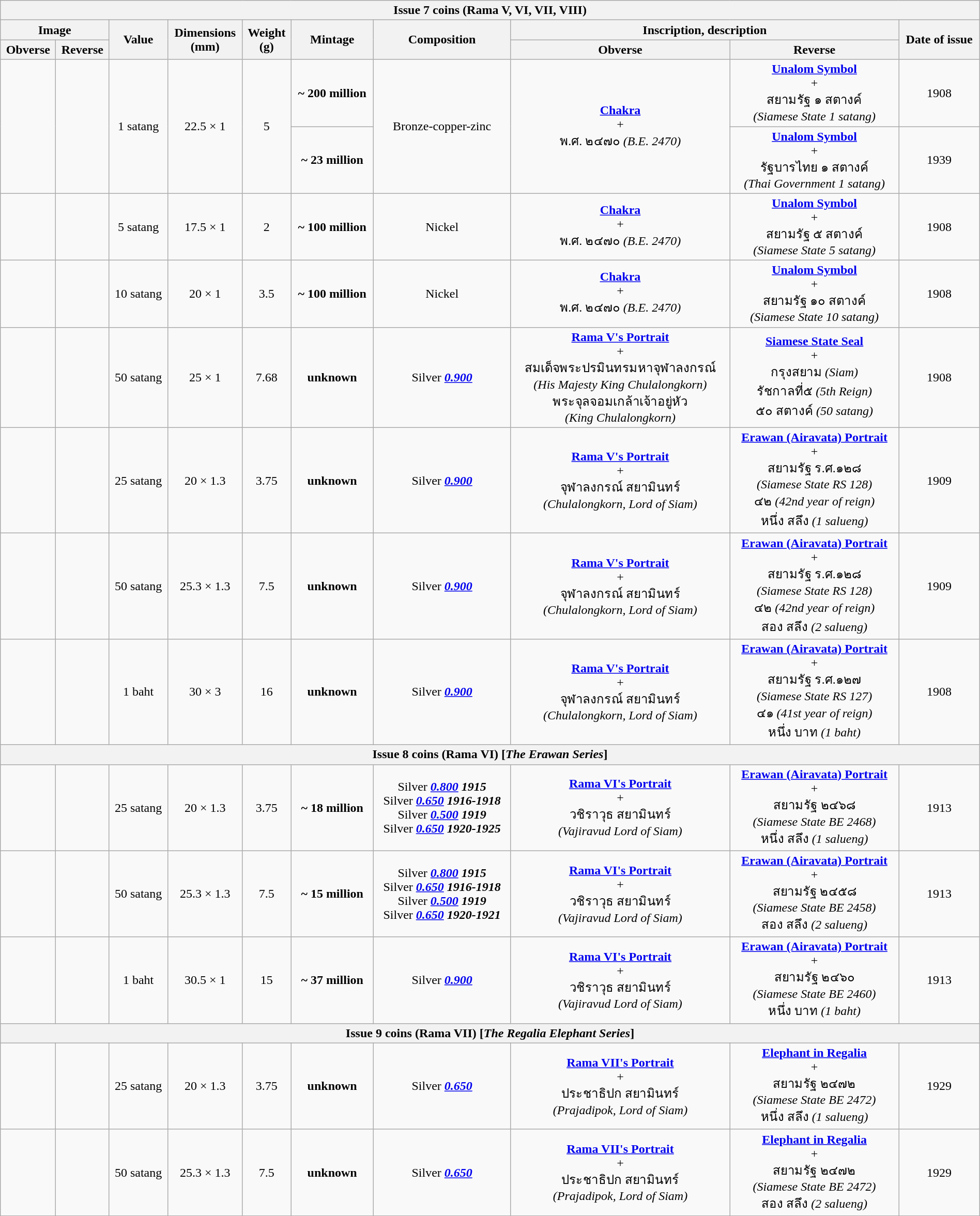<table class="wikitable" style="width:100%; text-align: center">
<tr>
<th colspan="10">Issue 7 coins (Rama V, VI, VII, VIII)</th>
</tr>
<tr>
<th colspan="2">Image</th>
<th rowspan="2">Value</th>
<th rowspan="2">Dimensions<br>(mm)</th>
<th rowspan="2">Weight<br>(g)</th>
<th rowspan="2">Mintage</th>
<th rowspan="2">Composition</th>
<th colspan="2">Inscription, description</th>
<th rowspan="2">Date of issue</th>
</tr>
<tr>
<th>Obverse</th>
<th>Reverse</th>
<th>Obverse</th>
<th>Reverse</th>
</tr>
<tr>
<td rowspan="2"></td>
<td rowspan="2"></td>
<td rowspan="2">1 satang</td>
<td rowspan="2">22.5 × 1</td>
<td rowspan="2">5</td>
<td><strong>~ 200 million</strong></td>
<td rowspan="2">Bronze-copper-zinc</td>
<td rowspan="2"><strong><a href='#'>Chakra</a></strong><br>+<br>พ.ศ. ๒๔๗๐ <em>(B.E. 2470)</em></td>
<td><strong><a href='#'>Unalom Symbol</a></strong><br>+<br>สยามรัฐ ๑ สตางค์<br><em>(Siamese State 1 satang)</em></td>
<td>1908</td>
</tr>
<tr>
<td><strong>~ 23 million</strong></td>
<td><strong><a href='#'>Unalom Symbol</a></strong><br>+<br>รัฐบารไทย ๑ สตางค์<br><em>(Thai Government 1 satang)</em></td>
<td>1939</td>
</tr>
<tr>
<td></td>
<td></td>
<td>5 satang</td>
<td>17.5 × 1</td>
<td>2</td>
<td><strong>~ 100 million</strong></td>
<td>Nickel</td>
<td><strong><a href='#'>Chakra</a></strong><br>+<br>พ.ศ. ๒๔๗๐ <em>(B.E. 2470)</em></td>
<td><strong><a href='#'>Unalom Symbol</a></strong><br>+<br>สยามรัฐ ๕ สตางค์<br><em>(Siamese State 5 satang)</em></td>
<td>1908</td>
</tr>
<tr>
<td></td>
<td></td>
<td>10 satang</td>
<td>20 × 1</td>
<td>3.5</td>
<td><strong>~ 100 million</strong></td>
<td>Nickel</td>
<td><strong><a href='#'>Chakra</a></strong><br>+<br>พ.ศ. ๒๔๗๐ <em>(B.E. 2470)</em></td>
<td><strong><a href='#'>Unalom Symbol</a></strong><br>+<br>สยามรัฐ ๑๐ สตางค์<br><em>(Siamese State 10 satang)</em></td>
<td>1908</td>
</tr>
<tr>
<td></td>
<td></td>
<td>50 satang</td>
<td>25 × 1</td>
<td>7.68</td>
<td><strong>unknown</strong></td>
<td>Silver <strong><em><a href='#'>0.900</a></em></strong></td>
<td><strong><a href='#'>Rama V's Portrait</a></strong><br>+<br>สมเด็จพระปรมินทรมหาจุฬาลงกรณ์<br><em>(His Majesty King Chulalongkorn)</em><br>พระจุลจอมเกล้าเจ้าอยู่หัว<br><em>(King Chulalongkorn)</em></td>
<td><strong><a href='#'>Siamese State Seal</a></strong><br>+<br>กรุงสยาม <em>(Siam)</em><br>รัชกาลที่๕ <em>(5th Reign)</em><br>๕๐ สตางค์ <em>(50 satang)</em></td>
<td>1908</td>
</tr>
<tr>
<td></td>
<td></td>
<td>25 satang</td>
<td>20 × 1.3</td>
<td>3.75</td>
<td><strong>unknown</strong></td>
<td>Silver <strong><em><a href='#'>0.900</a></em></strong></td>
<td><strong><a href='#'>Rama V's Portrait</a></strong><br>+<br>จุฬาลงกรณ์ สยามินทร์<br><em>(Chulalongkorn, Lord of Siam)</em></td>
<td><strong><a href='#'>Erawan (Airavata) Portrait</a></strong><br>+<br>สยามรัฐ ร.ศ.๑๒๘<br><em>(Siamese State RS 128)</em><br>๔๒ <em>(42nd year of reign)</em><br>หนึ่ง สลึง <em>(1 salueng)</em></td>
<td>1909</td>
</tr>
<tr>
<td></td>
<td></td>
<td>50 satang</td>
<td>25.3 × 1.3</td>
<td>7.5</td>
<td><strong>unknown</strong></td>
<td>Silver <strong><em><a href='#'>0.900</a></em></strong></td>
<td><strong><a href='#'>Rama V's Portrait</a></strong><br>+<br>จุฬาลงกรณ์ สยามินทร์<br><em>(Chulalongkorn, Lord of Siam)</em></td>
<td><strong><a href='#'>Erawan (Airavata) Portrait</a></strong><br>+<br>สยามรัฐ ร.ศ.๑๒๘<br><em>(Siamese State RS 128)</em><br>๔๒ <em>(42nd year of reign)</em><br>สอง สลึง <em>(2 salueng)</em></td>
<td>1909</td>
</tr>
<tr>
<td></td>
<td></td>
<td>1 baht</td>
<td>30 × 3</td>
<td>16</td>
<td><strong>unknown</strong></td>
<td>Silver <strong><em><a href='#'>0.900</a></em></strong></td>
<td><strong><a href='#'>Rama V's Portrait</a></strong><br>+<br>จุฬาลงกรณ์ สยามินทร์<br><em>(Chulalongkorn, Lord of Siam)</em></td>
<td><strong><a href='#'>Erawan (Airavata) Portrait</a></strong><br>+<br>สยามรัฐ ร.ศ.๑๒๗<br><em>(Siamese State RS 127)</em><br>๔๑ <em>(41st year of reign)</em><br>หนึ่ง บาท <em>(1 baht)</em></td>
<td>1908</td>
</tr>
<tr>
<th colspan="10">Issue 8 coins (Rama VI) [<em>The Erawan Series</em>]</th>
</tr>
<tr>
<td></td>
<td></td>
<td>25 satang</td>
<td>20 × 1.3</td>
<td>3.75</td>
<td><strong>~ 18 million</strong></td>
<td>Silver <strong><em><a href='#'>0.800</a> 1915</em></strong><br>Silver <strong><em><a href='#'>0.650</a> 1916-1918</em></strong><br>Silver <strong><em><a href='#'>0.500</a> 1919</em></strong><br>Silver <strong><em><a href='#'>0.650</a> 1920-1925</em></strong></td>
<td><strong><a href='#'>Rama VI's Portrait</a></strong><br>+<br>วชิราวุธ สยามินทร์<br><em>(Vajiravud Lord of Siam)</em></td>
<td><strong><a href='#'>Erawan (Airavata) Portrait</a></strong><br>+<br>สยามรัฐ ๒๔๖๘ <br><em>(Siamese State BE 2468)</em><br>หนึ่ง สลึง <em>(1 salueng)</em></td>
<td>1913</td>
</tr>
<tr>
<td></td>
<td></td>
<td>50 satang</td>
<td>25.3 × 1.3</td>
<td>7.5</td>
<td><strong>~ 15 million</strong></td>
<td>Silver <strong><em><a href='#'>0.800</a> 1915</em></strong><br>Silver <strong><em><a href='#'>0.650</a> 1916-1918</em></strong><br>Silver <strong><em><a href='#'>0.500</a> 1919</em></strong><br>Silver <strong><em><a href='#'>0.650</a> 1920-1921</em></strong></td>
<td><strong><a href='#'>Rama VI's Portrait</a></strong><br>+<br>วชิราวุธ สยามินทร์<br><em>(Vajiravud Lord of Siam)</em></td>
<td><strong><a href='#'>Erawan (Airavata) Portrait</a></strong><br>+<br>สยามรัฐ ๒๔๕๘<br><em>(Siamese State BE 2458)</em><br>สอง สลึง <em>(2 salueng)</em></td>
<td>1913</td>
</tr>
<tr>
<td></td>
<td></td>
<td>1 baht</td>
<td>30.5 × 1</td>
<td>15</td>
<td><strong>~ 37 million</strong></td>
<td>Silver <strong><em><a href='#'>0.900</a></em></strong></td>
<td><strong><a href='#'>Rama VI's Portrait</a></strong><br>+<br>วชิราวุธ สยามินทร์<br><em>(Vajiravud Lord of Siam)</em></td>
<td><strong><a href='#'>Erawan (Airavata) Portrait</a></strong><br>+<br>สยามรัฐ ๒๔๖๐<br><em>(Siamese State BE 2460)</em><br>หนึ่ง บาท <em>(1 baht)</em></td>
<td>1913</td>
</tr>
<tr>
<th colspan="10">Issue 9 coins (Rama VII) [<em>The Regalia Elephant Series</em>]</th>
</tr>
<tr>
<td></td>
<td></td>
<td>25 satang</td>
<td>20 × 1.3</td>
<td>3.75</td>
<td><strong>unknown</strong></td>
<td>Silver <strong><em><a href='#'>0.650</a></em></strong></td>
<td><strong><a href='#'>Rama VII's Portrait</a></strong><br>+<br>ประชาธิปก สยามินทร์<br><em>(Prajadipok, Lord of Siam)</em></td>
<td><a href='#'><strong>Elephant in Regalia</strong></a><br>+<br>สยามรัฐ ๒๔๗๒<br><em>(Siamese State BE 2472)</em><br>หนึ่ง สลึง <em>(1 salueng)</em></td>
<td>1929</td>
</tr>
<tr>
<td></td>
<td></td>
<td>50 satang</td>
<td>25.3 × 1.3</td>
<td>7.5</td>
<td><strong>unknown</strong></td>
<td>Silver <strong><em><a href='#'>0.650</a></em></strong></td>
<td><strong><a href='#'>Rama VII's Portrait</a></strong><br>+<br>ประชาธิปก สยามินทร์<br><em>(Prajadipok, Lord of Siam)</em></td>
<td><a href='#'><strong>Elephant in Regalia</strong></a><br>+<br>สยามรัฐ ๒๔๗๒<br><em>(Siamese State BE 2472)</em><br>สอง สลึง <em>(2 salueng)</em></td>
<td>1929</td>
</tr>
</table>
